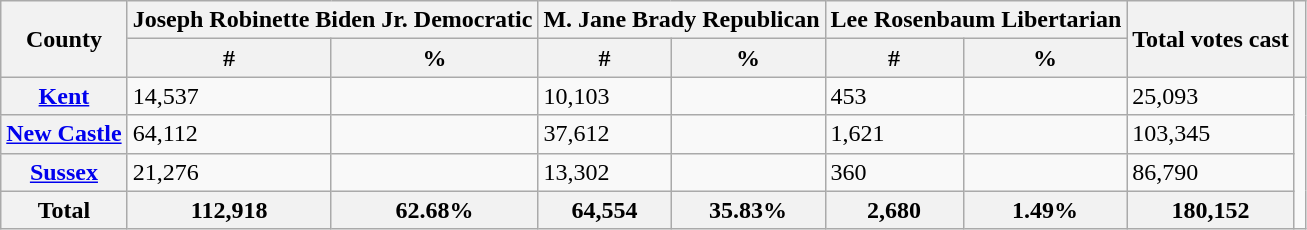<table class="wikitable sortable">
<tr>
<th rowspan="2" scope="col">County</th>
<th colspan="2" scope="col" style="text-align:center;"><strong>Joseph Robinette Biden Jr.</strong> Democratic</th>
<th colspan="2" scope="col" style="text-align:center;"><strong>M. Jane Brady</strong> Republican</th>
<th colspan="2">Lee Rosenbaum Libertarian</th>
<th rowspan="2" scope="col">Total votes cast</th>
<th rowspan="2" class="unsortable" scope="col"></th>
</tr>
<tr>
<th data-sort-type="number" style="text-align:center;">#</th>
<th data-sort-type="number" style="text-align:center;">%</th>
<th data-sort-type="number" style="text-align:center;">#</th>
<th data-sort-type="number" style="text-align:center;">%</th>
<th data-sort-type="number" style="text-align:center;">#</th>
<th data-sort-type="number" style="text-align:center;">%</th>
</tr>
<tr>
<th scope="row" ><a href='#'>Kent</a></th>
<td>14,537</td>
<td></td>
<td>10,103</td>
<td></td>
<td>453</td>
<td></td>
<td>25,093</td>
<td rowspan="4"></td>
</tr>
<tr>
<th scope="row" ><a href='#'>New Castle</a></th>
<td>64,112</td>
<td></td>
<td>37,612</td>
<td></td>
<td>1,621</td>
<td></td>
<td>103,345</td>
</tr>
<tr>
<th scope="row" ><a href='#'>Sussex</a></th>
<td>21,276</td>
<td></td>
<td>13,302</td>
<td></td>
<td>360</td>
<td></td>
<td>86,790</td>
</tr>
<tr>
<th scope=row>Total</th>
<th>112,918</th>
<th>62.68%</th>
<th>64,554</th>
<th>35.83%</th>
<th>2,680</th>
<th>1.49%</th>
<th>180,152</th>
</tr>
</table>
